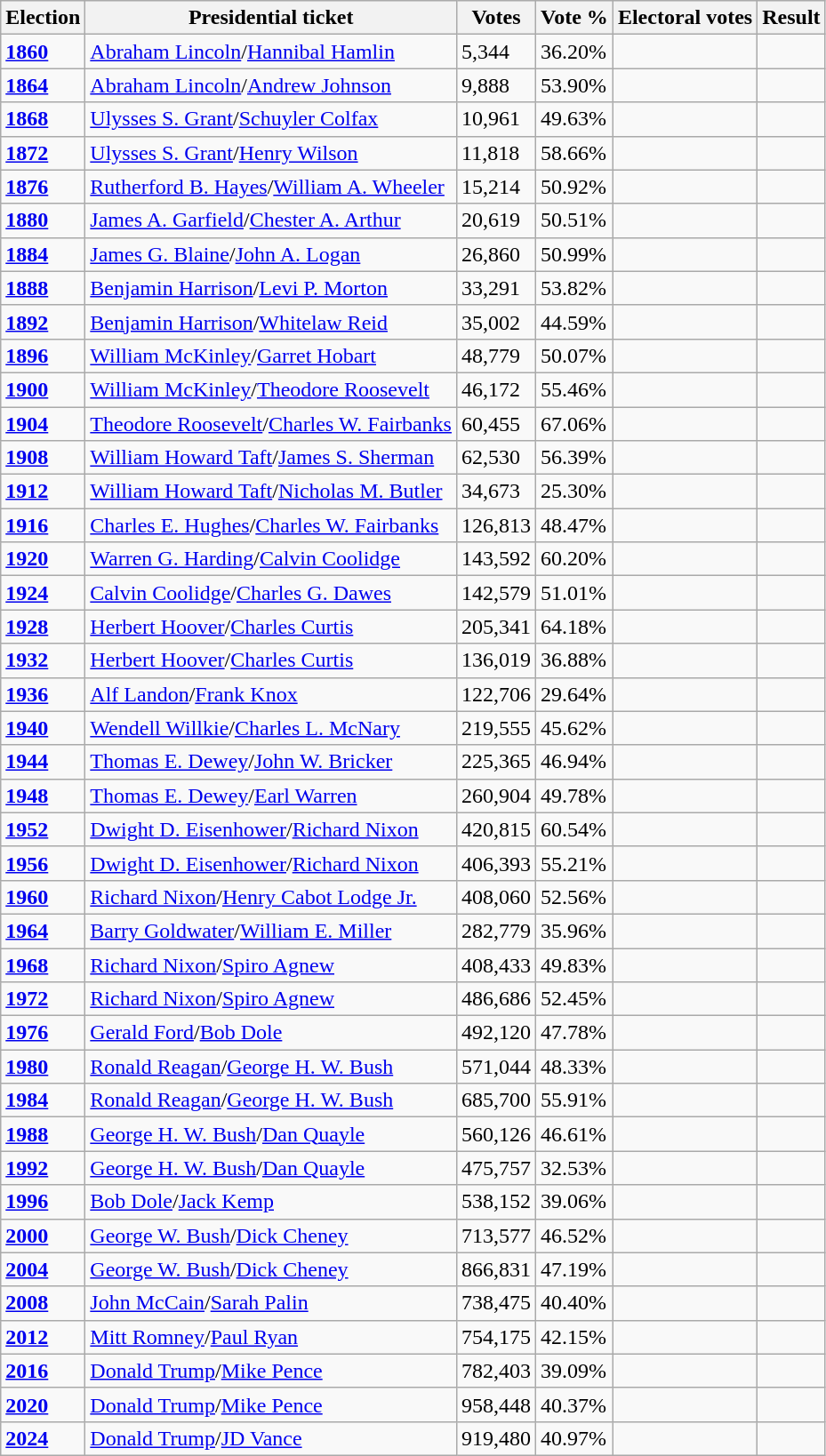<table class="wikitable">
<tr>
<th>Election</th>
<th>Presidential ticket</th>
<th>Votes</th>
<th>Vote %</th>
<th>Electoral votes</th>
<th>Result</th>
</tr>
<tr>
<td><strong><a href='#'>1860</a></strong></td>
<td><a href='#'>Abraham Lincoln</a>/<a href='#'>Hannibal Hamlin</a></td>
<td>5,344</td>
<td>36.20%</td>
<td></td>
<td></td>
</tr>
<tr>
<td><strong><a href='#'>1864</a></strong></td>
<td><a href='#'>Abraham Lincoln</a>/<a href='#'>Andrew Johnson</a></td>
<td>9,888</td>
<td>53.90%</td>
<td></td>
<td></td>
</tr>
<tr>
<td><strong><a href='#'>1868</a></strong></td>
<td><a href='#'>Ulysses S. Grant</a>/<a href='#'>Schuyler Colfax</a></td>
<td>10,961</td>
<td>49.63%</td>
<td></td>
<td></td>
</tr>
<tr>
<td><strong><a href='#'>1872</a></strong></td>
<td><a href='#'>Ulysses S. Grant</a>/<a href='#'>Henry Wilson</a></td>
<td>11,818</td>
<td>58.66%</td>
<td></td>
<td></td>
</tr>
<tr>
<td><strong><a href='#'>1876</a></strong></td>
<td><a href='#'>Rutherford B. Hayes</a>/<a href='#'>William A. Wheeler</a></td>
<td>15,214</td>
<td>50.92%</td>
<td></td>
<td></td>
</tr>
<tr>
<td><strong><a href='#'>1880</a></strong></td>
<td><a href='#'>James A. Garfield</a>/<a href='#'>Chester A. Arthur</a></td>
<td>20,619</td>
<td>50.51%</td>
<td></td>
<td></td>
</tr>
<tr>
<td><strong><a href='#'>1884</a></strong></td>
<td><a href='#'>James G. Blaine</a>/<a href='#'>John A. Logan</a></td>
<td>26,860</td>
<td>50.99%</td>
<td></td>
<td></td>
</tr>
<tr>
<td><strong><a href='#'>1888</a></strong></td>
<td><a href='#'>Benjamin Harrison</a>/<a href='#'>Levi P. Morton</a></td>
<td>33,291</td>
<td>53.82%</td>
<td></td>
<td></td>
</tr>
<tr>
<td><strong><a href='#'>1892</a></strong></td>
<td><a href='#'>Benjamin Harrison</a>/<a href='#'>Whitelaw Reid</a></td>
<td>35,002</td>
<td>44.59%</td>
<td></td>
<td></td>
</tr>
<tr>
<td><strong><a href='#'>1896</a></strong></td>
<td><a href='#'>William McKinley</a>/<a href='#'>Garret Hobart</a></td>
<td>48,779</td>
<td>50.07%</td>
<td></td>
<td></td>
</tr>
<tr>
<td><strong><a href='#'>1900</a></strong></td>
<td><a href='#'>William McKinley</a>/<a href='#'>Theodore Roosevelt</a></td>
<td>46,172</td>
<td>55.46%</td>
<td></td>
<td></td>
</tr>
<tr>
<td><strong><a href='#'>1904</a></strong></td>
<td><a href='#'>Theodore Roosevelt</a>/<a href='#'>Charles W. Fairbanks</a></td>
<td>60,455</td>
<td>67.06%</td>
<td></td>
<td></td>
</tr>
<tr>
<td><strong><a href='#'>1908</a></strong></td>
<td><a href='#'>William Howard Taft</a>/<a href='#'>James S. Sherman</a></td>
<td>62,530</td>
<td>56.39%</td>
<td></td>
<td></td>
</tr>
<tr>
<td><strong><a href='#'>1912</a></strong></td>
<td><a href='#'>William Howard Taft</a>/<a href='#'>Nicholas M. Butler</a></td>
<td>34,673</td>
<td>25.30%</td>
<td></td>
<td></td>
</tr>
<tr>
<td><strong><a href='#'>1916</a></strong></td>
<td><a href='#'>Charles E. Hughes</a>/<a href='#'>Charles W. Fairbanks</a></td>
<td>126,813</td>
<td>48.47%</td>
<td></td>
<td></td>
</tr>
<tr>
<td><strong><a href='#'>1920</a></strong></td>
<td><a href='#'>Warren G. Harding</a>/<a href='#'>Calvin Coolidge</a></td>
<td>143,592</td>
<td>60.20%</td>
<td></td>
<td></td>
</tr>
<tr>
<td><strong><a href='#'>1924</a></strong></td>
<td><a href='#'>Calvin Coolidge</a>/<a href='#'>Charles G. Dawes</a></td>
<td>142,579</td>
<td>51.01%</td>
<td></td>
<td></td>
</tr>
<tr>
<td><strong><a href='#'>1928</a></strong></td>
<td><a href='#'>Herbert Hoover</a>/<a href='#'>Charles Curtis</a></td>
<td>205,341</td>
<td>64.18%</td>
<td></td>
<td></td>
</tr>
<tr>
<td><strong><a href='#'>1932</a></strong></td>
<td><a href='#'>Herbert Hoover</a>/<a href='#'>Charles Curtis</a></td>
<td>136,019</td>
<td>36.88%</td>
<td></td>
<td></td>
</tr>
<tr>
<td><strong><a href='#'>1936</a></strong></td>
<td><a href='#'>Alf Landon</a>/<a href='#'>Frank Knox</a></td>
<td>122,706</td>
<td>29.64%</td>
<td></td>
<td></td>
</tr>
<tr>
<td><strong><a href='#'>1940</a></strong></td>
<td><a href='#'>Wendell Willkie</a>/<a href='#'>Charles L. McNary</a></td>
<td>219,555</td>
<td>45.62%</td>
<td></td>
<td></td>
</tr>
<tr>
<td><strong><a href='#'>1944</a></strong></td>
<td><a href='#'>Thomas E. Dewey</a>/<a href='#'>John W. Bricker</a></td>
<td>225,365</td>
<td>46.94%</td>
<td></td>
<td></td>
</tr>
<tr>
<td><strong><a href='#'>1948</a></strong></td>
<td><a href='#'>Thomas E. Dewey</a>/<a href='#'>Earl Warren</a></td>
<td>260,904</td>
<td>49.78%</td>
<td></td>
<td></td>
</tr>
<tr>
<td><strong><a href='#'>1952</a></strong></td>
<td><a href='#'>Dwight D. Eisenhower</a>/<a href='#'>Richard Nixon</a></td>
<td>420,815</td>
<td>60.54%</td>
<td></td>
<td></td>
</tr>
<tr>
<td><strong><a href='#'>1956</a></strong></td>
<td><a href='#'>Dwight D. Eisenhower</a>/<a href='#'>Richard Nixon</a></td>
<td>406,393</td>
<td>55.21%</td>
<td></td>
<td></td>
</tr>
<tr>
<td><strong><a href='#'>1960</a></strong></td>
<td><a href='#'>Richard Nixon</a>/<a href='#'>Henry Cabot Lodge Jr.</a></td>
<td>408,060</td>
<td>52.56%</td>
<td></td>
<td></td>
</tr>
<tr>
<td><strong><a href='#'>1964</a></strong></td>
<td><a href='#'>Barry Goldwater</a>/<a href='#'>William E. Miller</a></td>
<td>282,779</td>
<td>35.96%</td>
<td></td>
<td></td>
</tr>
<tr>
<td><strong><a href='#'>1968</a></strong></td>
<td><a href='#'>Richard Nixon</a>/<a href='#'>Spiro Agnew</a></td>
<td>408,433</td>
<td>49.83%</td>
<td></td>
<td></td>
</tr>
<tr>
<td><strong><a href='#'>1972</a></strong></td>
<td><a href='#'>Richard Nixon</a>/<a href='#'>Spiro Agnew</a></td>
<td>486,686</td>
<td>52.45%</td>
<td></td>
<td></td>
</tr>
<tr>
<td><strong><a href='#'>1976</a></strong></td>
<td><a href='#'>Gerald Ford</a>/<a href='#'>Bob Dole</a></td>
<td>492,120</td>
<td>47.78%</td>
<td></td>
<td></td>
</tr>
<tr>
<td><strong><a href='#'>1980</a></strong></td>
<td><a href='#'>Ronald Reagan</a>/<a href='#'>George H. W. Bush</a></td>
<td>571,044</td>
<td>48.33%</td>
<td></td>
<td></td>
</tr>
<tr>
<td><strong><a href='#'>1984</a></strong></td>
<td><a href='#'>Ronald Reagan</a>/<a href='#'>George H. W. Bush</a></td>
<td>685,700</td>
<td>55.91%</td>
<td></td>
<td></td>
</tr>
<tr>
<td><strong><a href='#'>1988</a></strong></td>
<td><a href='#'>George H. W. Bush</a>/<a href='#'>Dan Quayle</a></td>
<td>560,126</td>
<td>46.61%</td>
<td></td>
<td></td>
</tr>
<tr>
<td><strong><a href='#'>1992</a></strong></td>
<td><a href='#'>George H. W. Bush</a>/<a href='#'>Dan Quayle</a></td>
<td>475,757</td>
<td>32.53%</td>
<td></td>
<td></td>
</tr>
<tr>
<td><strong><a href='#'>1996</a></strong></td>
<td><a href='#'>Bob Dole</a>/<a href='#'>Jack Kemp</a></td>
<td>538,152</td>
<td>39.06%</td>
<td></td>
<td></td>
</tr>
<tr>
<td><strong><a href='#'>2000</a></strong></td>
<td><a href='#'>George W. Bush</a>/<a href='#'>Dick Cheney</a></td>
<td>713,577</td>
<td>46.52%</td>
<td></td>
<td></td>
</tr>
<tr>
<td><strong><a href='#'>2004</a></strong></td>
<td><a href='#'>George W. Bush</a>/<a href='#'>Dick Cheney</a></td>
<td>866,831</td>
<td>47.19%</td>
<td></td>
<td></td>
</tr>
<tr>
<td><strong><a href='#'>2008</a></strong></td>
<td><a href='#'>John McCain</a>/<a href='#'>Sarah Palin</a></td>
<td>738,475</td>
<td>40.40%</td>
<td></td>
<td></td>
</tr>
<tr>
<td><strong><a href='#'>2012</a></strong></td>
<td><a href='#'>Mitt Romney</a>/<a href='#'>Paul Ryan</a></td>
<td>754,175</td>
<td>42.15%</td>
<td></td>
<td></td>
</tr>
<tr>
<td><strong><a href='#'>2016</a></strong></td>
<td><a href='#'>Donald Trump</a>/<a href='#'>Mike Pence</a></td>
<td>782,403</td>
<td>39.09%</td>
<td></td>
<td></td>
</tr>
<tr>
<td><strong><a href='#'>2020</a></strong></td>
<td><a href='#'>Donald Trump</a>/<a href='#'>Mike Pence</a></td>
<td>958,448</td>
<td>40.37%</td>
<td></td>
<td></td>
</tr>
<tr>
<td><strong><a href='#'>2024</a></strong></td>
<td><a href='#'>Donald Trump</a>/<a href='#'>JD Vance</a></td>
<td>919,480</td>
<td>40.97%</td>
<td></td>
<td></td>
</tr>
</table>
